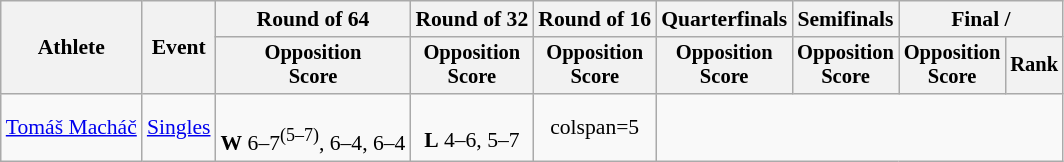<table class=wikitable style="font-size:90%">
<tr>
<th rowspan="2">Athlete</th>
<th rowspan="2">Event</th>
<th>Round of 64</th>
<th>Round of 32</th>
<th>Round of 16</th>
<th>Quarterfinals</th>
<th>Semifinals</th>
<th colspan=2>Final / </th>
</tr>
<tr style="font-size:95%">
<th>Opposition<br>Score</th>
<th>Opposition<br>Score</th>
<th>Opposition<br>Score</th>
<th>Opposition<br>Score</th>
<th>Opposition<br>Score</th>
<th>Opposition<br>Score</th>
<th>Rank</th>
</tr>
<tr align=center>
<td align=left><a href='#'>Tomáš Macháč</a></td>
<td align=left><a href='#'>Singles</a></td>
<td><br><strong>W</strong> 6–7<sup>(5–7)</sup>, 6–4, 6–4</td>
<td><br><strong>L</strong> 4–6, 5–7</td>
<td>colspan=5 </td>
</tr>
</table>
